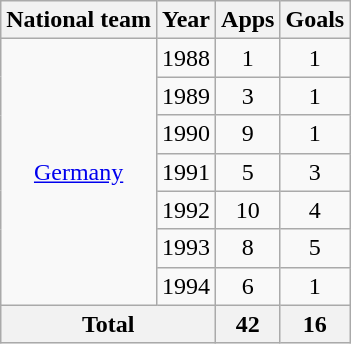<table class="wikitable" style="text-align:center">
<tr>
<th>National team</th>
<th>Year</th>
<th>Apps</th>
<th>Goals</th>
</tr>
<tr>
<td rowspan="7"><a href='#'>Germany</a></td>
<td>1988</td>
<td>1</td>
<td>1</td>
</tr>
<tr>
<td>1989</td>
<td>3</td>
<td>1</td>
</tr>
<tr>
<td>1990</td>
<td>9</td>
<td>1</td>
</tr>
<tr>
<td>1991</td>
<td>5</td>
<td>3</td>
</tr>
<tr>
<td>1992</td>
<td>10</td>
<td>4</td>
</tr>
<tr>
<td>1993</td>
<td>8</td>
<td>5</td>
</tr>
<tr>
<td>1994</td>
<td>6</td>
<td>1</td>
</tr>
<tr>
<th colspan="2">Total</th>
<th>42</th>
<th>16</th>
</tr>
</table>
